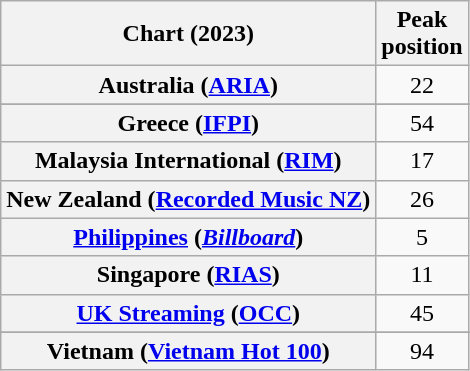<table class="wikitable sortable plainrowheaders" style="text-align:center">
<tr>
<th scope="col">Chart (2023)</th>
<th scope="col">Peak<br>position</th>
</tr>
<tr>
<th scope="row">Australia (<a href='#'>ARIA</a>)</th>
<td>22</td>
</tr>
<tr>
</tr>
<tr>
</tr>
<tr>
<th scope="row">Greece (<a href='#'>IFPI</a>)</th>
<td>54</td>
</tr>
<tr>
<th scope="row">Malaysia International (<a href='#'>RIM</a>)</th>
<td>17</td>
</tr>
<tr>
<th scope="row">New Zealand (<a href='#'>Recorded Music NZ</a>)</th>
<td>26</td>
</tr>
<tr>
<th scope="row"><a href='#'>Philippines</a> (<em><a href='#'>Billboard</a></em>)</th>
<td>5</td>
</tr>
<tr>
<th scope="row">Singapore (<a href='#'>RIAS</a>)</th>
<td>11</td>
</tr>
<tr>
<th scope="row"><a href='#'>UK Streaming</a> (<a href='#'>OCC</a>)</th>
<td>45</td>
</tr>
<tr>
</tr>
<tr>
</tr>
<tr>
<th scope="row">Vietnam (<a href='#'>Vietnam Hot 100</a>)</th>
<td>94</td>
</tr>
</table>
